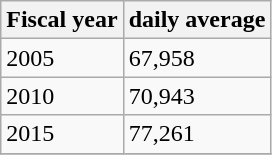<table class="wikitable">
<tr>
<th>Fiscal year</th>
<th>daily average</th>
</tr>
<tr>
<td>2005</td>
<td>67,958</td>
</tr>
<tr>
<td>2010</td>
<td>70,943</td>
</tr>
<tr>
<td>2015</td>
<td>77,261</td>
</tr>
<tr>
</tr>
</table>
